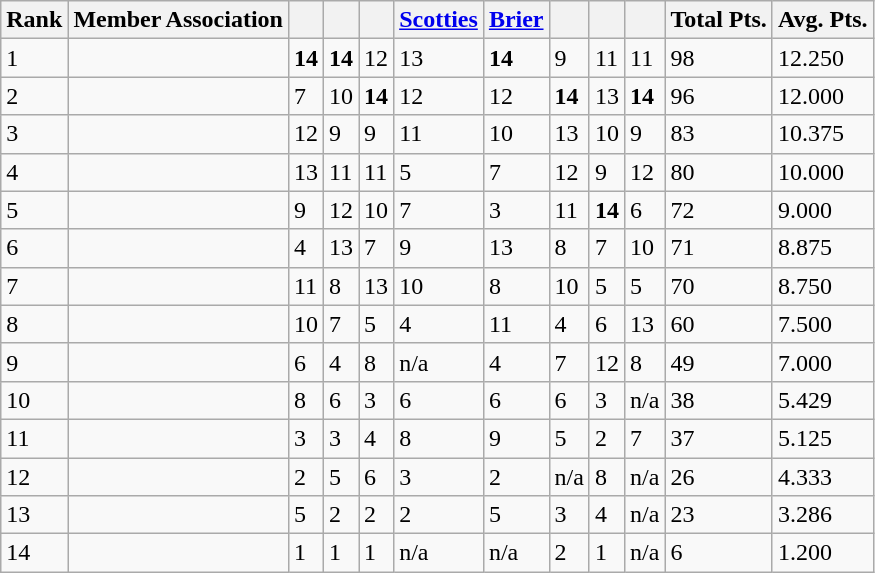<table class="wikitable sortable">
<tr>
<th>Rank</th>
<th>Member Association</th>
<th></th>
<th></th>
<th></th>
<th><a href='#'>Scotties</a></th>
<th><a href='#'>Brier</a></th>
<th></th>
<th></th>
<th></th>
<th>Total Pts.</th>
<th>Avg. Pts.</th>
</tr>
<tr>
<td>1</td>
<td><strong></strong></td>
<td><strong>14</strong></td>
<td><strong>14</strong></td>
<td>12</td>
<td>13</td>
<td><strong>14</strong></td>
<td>9</td>
<td>11</td>
<td>11</td>
<td>98</td>
<td>12.250</td>
</tr>
<tr>
<td>2</td>
<td></td>
<td>7</td>
<td>10</td>
<td><strong>14</strong></td>
<td>12</td>
<td>12</td>
<td><strong>14</strong></td>
<td>13</td>
<td><strong>14</strong></td>
<td>96</td>
<td>12.000</td>
</tr>
<tr>
<td>3</td>
<td></td>
<td>12</td>
<td>9</td>
<td>9</td>
<td>11</td>
<td>10</td>
<td>13</td>
<td>10</td>
<td>9</td>
<td>83</td>
<td>10.375</td>
</tr>
<tr>
<td>4</td>
<td></td>
<td>13</td>
<td>11</td>
<td>11</td>
<td>5</td>
<td>7</td>
<td>12</td>
<td>9</td>
<td>12</td>
<td>80</td>
<td>10.000</td>
</tr>
<tr>
<td>5</td>
<td></td>
<td>9</td>
<td>12</td>
<td>10</td>
<td>7</td>
<td>3</td>
<td>11</td>
<td><strong>14</strong></td>
<td>6</td>
<td>72</td>
<td>9.000</td>
</tr>
<tr>
<td>6</td>
<td></td>
<td>4</td>
<td>13</td>
<td>7</td>
<td>9</td>
<td>13</td>
<td>8</td>
<td>7</td>
<td>10</td>
<td>71</td>
<td>8.875</td>
</tr>
<tr>
<td>7</td>
<td></td>
<td>11</td>
<td>8</td>
<td>13</td>
<td>10</td>
<td>8</td>
<td>10</td>
<td>5</td>
<td>5</td>
<td>70</td>
<td>8.750</td>
</tr>
<tr>
<td>8</td>
<td></td>
<td>10</td>
<td>7</td>
<td>5</td>
<td>4</td>
<td>11</td>
<td>4</td>
<td>6</td>
<td>13</td>
<td>60</td>
<td>7.500</td>
</tr>
<tr>
<td>9</td>
<td></td>
<td>6</td>
<td>4</td>
<td>8</td>
<td>n/a</td>
<td>4</td>
<td>7</td>
<td>12</td>
<td>8</td>
<td>49</td>
<td>7.000</td>
</tr>
<tr>
<td>10</td>
<td></td>
<td>8</td>
<td>6</td>
<td>3</td>
<td>6</td>
<td>6</td>
<td>6</td>
<td>3</td>
<td>n/a</td>
<td>38</td>
<td>5.429</td>
</tr>
<tr>
<td>11</td>
<td></td>
<td>3</td>
<td>3</td>
<td>4</td>
<td>8</td>
<td>9</td>
<td>5</td>
<td>2</td>
<td>7</td>
<td>37</td>
<td>5.125</td>
</tr>
<tr>
<td>12</td>
<td></td>
<td>2</td>
<td>5</td>
<td>6</td>
<td>3</td>
<td>2</td>
<td>n/a</td>
<td>8</td>
<td>n/a</td>
<td>26</td>
<td>4.333</td>
</tr>
<tr>
<td>13</td>
<td></td>
<td>5</td>
<td>2</td>
<td>2</td>
<td>2</td>
<td>5</td>
<td>3</td>
<td>4</td>
<td>n/a</td>
<td>23</td>
<td>3.286</td>
</tr>
<tr>
<td>14</td>
<td></td>
<td>1</td>
<td>1</td>
<td>1</td>
<td>n/a</td>
<td>n/a</td>
<td>2</td>
<td>1</td>
<td>n/a</td>
<td>6</td>
<td>1.200</td>
</tr>
</table>
